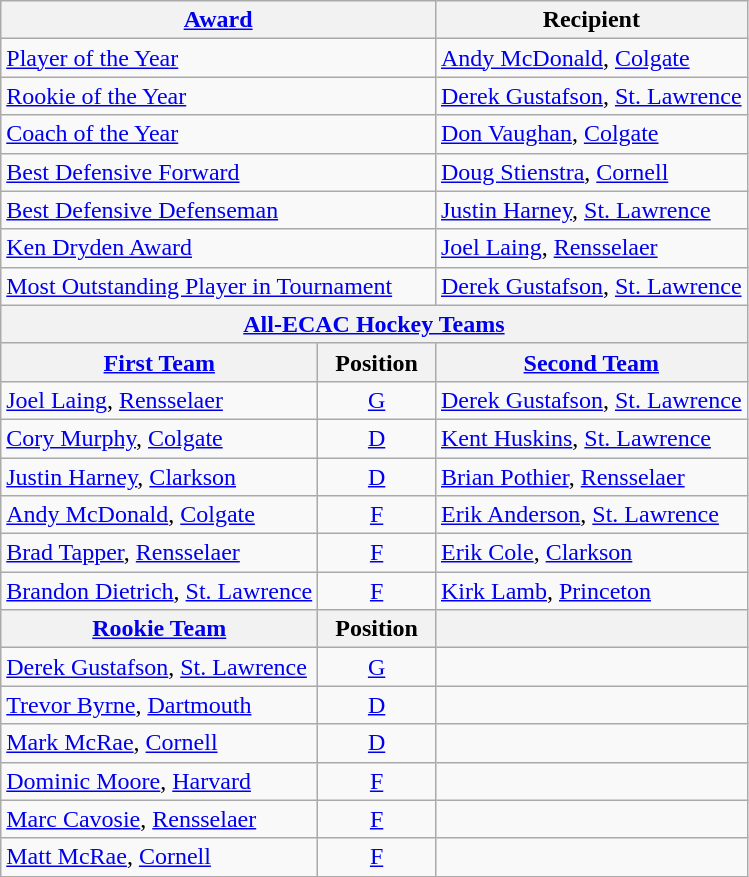<table class="wikitable">
<tr>
<th colspan=2><a href='#'>Award</a></th>
<th>Recipient</th>
</tr>
<tr>
<td colspan=2><a href='#'>Player of the Year</a></td>
<td><a href='#'>Andy McDonald</a>, <a href='#'>Colgate</a></td>
</tr>
<tr>
<td colspan=2><a href='#'>Rookie of the Year</a></td>
<td><a href='#'>Derek Gustafson</a>, <a href='#'>St. Lawrence</a></td>
</tr>
<tr>
<td colspan=2><a href='#'>Coach of the Year</a></td>
<td><a href='#'>Don Vaughan</a>, <a href='#'>Colgate</a></td>
</tr>
<tr>
<td colspan=2><a href='#'>Best Defensive Forward</a></td>
<td><a href='#'>Doug Stienstra</a>, <a href='#'>Cornell</a></td>
</tr>
<tr>
<td colspan=2><a href='#'>Best Defensive Defenseman</a></td>
<td><a href='#'>Justin Harney</a>, <a href='#'>St. Lawrence</a></td>
</tr>
<tr>
<td colspan=2><a href='#'>Ken Dryden Award</a></td>
<td><a href='#'>Joel Laing</a>, <a href='#'>Rensselaer</a></td>
</tr>
<tr>
<td colspan=2><a href='#'>Most Outstanding Player in Tournament</a></td>
<td><a href='#'>Derek Gustafson</a>, <a href='#'>St. Lawrence</a></td>
</tr>
<tr>
<th colspan=3><a href='#'>All-ECAC Hockey Teams</a></th>
</tr>
<tr>
<th><a href='#'>First Team</a></th>
<th>  Position  </th>
<th><a href='#'>Second Team</a></th>
</tr>
<tr>
<td><a href='#'>Joel Laing</a>, <a href='#'>Rensselaer</a></td>
<td align=center><a href='#'>G</a></td>
<td><a href='#'>Derek Gustafson</a>, <a href='#'>St. Lawrence</a></td>
</tr>
<tr>
<td><a href='#'>Cory Murphy</a>, <a href='#'>Colgate</a></td>
<td align=center><a href='#'>D</a></td>
<td><a href='#'>Kent Huskins</a>, <a href='#'>St. Lawrence</a></td>
</tr>
<tr>
<td><a href='#'>Justin Harney</a>, <a href='#'>Clarkson</a></td>
<td align=center><a href='#'>D</a></td>
<td><a href='#'>Brian Pothier</a>, <a href='#'>Rensselaer</a></td>
</tr>
<tr>
<td><a href='#'>Andy McDonald</a>, <a href='#'>Colgate</a></td>
<td align=center><a href='#'>F</a></td>
<td><a href='#'>Erik Anderson</a>, <a href='#'>St. Lawrence</a></td>
</tr>
<tr>
<td><a href='#'>Brad Tapper</a>, <a href='#'>Rensselaer</a></td>
<td align=center><a href='#'>F</a></td>
<td><a href='#'>Erik Cole</a>, <a href='#'>Clarkson</a></td>
</tr>
<tr>
<td><a href='#'>Brandon Dietrich</a>, <a href='#'>St. Lawrence</a></td>
<td align=center><a href='#'>F</a></td>
<td><a href='#'>Kirk Lamb</a>, <a href='#'>Princeton</a></td>
</tr>
<tr>
<th><a href='#'>Rookie Team</a></th>
<th>  Position  </th>
<th></th>
</tr>
<tr>
<td><a href='#'>Derek Gustafson</a>, <a href='#'>St. Lawrence</a></td>
<td align=center><a href='#'>G</a></td>
<td></td>
</tr>
<tr>
<td><a href='#'>Trevor Byrne</a>, <a href='#'>Dartmouth</a></td>
<td align=center><a href='#'>D</a></td>
<td></td>
</tr>
<tr>
<td><a href='#'>Mark McRae</a>, <a href='#'>Cornell</a></td>
<td align=center><a href='#'>D</a></td>
<td></td>
</tr>
<tr>
<td><a href='#'>Dominic Moore</a>, <a href='#'>Harvard</a></td>
<td align=center><a href='#'>F</a></td>
<td></td>
</tr>
<tr>
<td><a href='#'>Marc Cavosie</a>, <a href='#'>Rensselaer</a></td>
<td align=center><a href='#'>F</a></td>
<td></td>
</tr>
<tr>
<td><a href='#'>Matt McRae</a>, <a href='#'>Cornell</a></td>
<td align=center><a href='#'>F</a></td>
<td></td>
</tr>
</table>
